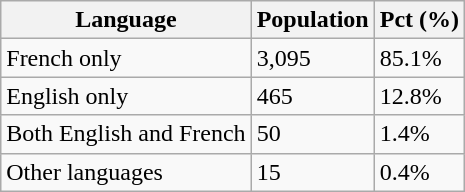<table class="wikitable">
<tr>
<th>Language</th>
<th>Population</th>
<th>Pct (%)</th>
</tr>
<tr>
<td>French only</td>
<td>3,095</td>
<td>85.1%</td>
</tr>
<tr>
<td>English only</td>
<td>465</td>
<td>12.8%</td>
</tr>
<tr>
<td>Both English and French</td>
<td>50</td>
<td>1.4%</td>
</tr>
<tr>
<td>Other languages</td>
<td>15</td>
<td>0.4%</td>
</tr>
</table>
